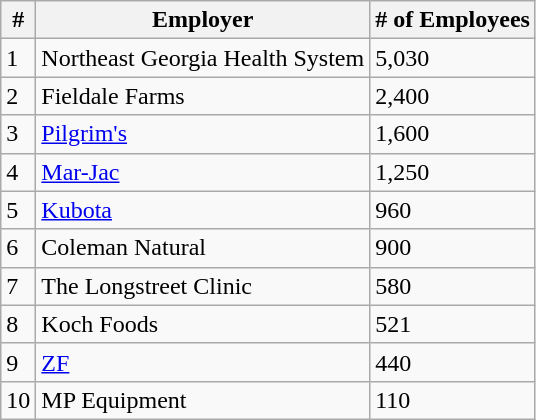<table class="wikitable">
<tr>
<th>#</th>
<th>Employer</th>
<th># of Employees</th>
</tr>
<tr>
<td>1</td>
<td>Northeast Georgia Health System</td>
<td>5,030</td>
</tr>
<tr>
<td>2</td>
<td>Fieldale Farms</td>
<td>2,400</td>
</tr>
<tr>
<td>3</td>
<td><a href='#'>Pilgrim's</a></td>
<td>1,600</td>
</tr>
<tr>
<td>4</td>
<td><a href='#'>Mar-Jac</a></td>
<td>1,250</td>
</tr>
<tr>
<td>5</td>
<td><a href='#'>Kubota</a></td>
<td>960</td>
</tr>
<tr>
<td>6</td>
<td>Coleman Natural</td>
<td>900</td>
</tr>
<tr>
<td>7</td>
<td>The Longstreet Clinic</td>
<td>580</td>
</tr>
<tr>
<td>8</td>
<td>Koch Foods</td>
<td>521</td>
</tr>
<tr>
<td>9</td>
<td><a href='#'>ZF</a></td>
<td>440</td>
</tr>
<tr>
<td>10</td>
<td>MP Equipment</td>
<td>110</td>
</tr>
</table>
